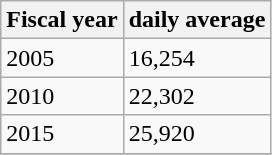<table class="wikitable">
<tr>
<th>Fiscal year</th>
<th>daily average</th>
</tr>
<tr>
<td>2005</td>
<td>16,254</td>
</tr>
<tr>
<td>2010</td>
<td>22,302</td>
</tr>
<tr>
<td>2015</td>
<td>25,920</td>
</tr>
<tr>
</tr>
</table>
